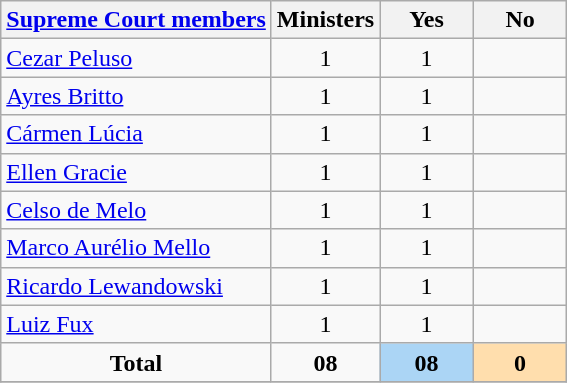<table class="wikitable">
<tr>
<th><a href='#'>Supreme Court members</a></th>
<th width="55pt">Ministers</th>
<th width="55pt">Yes</th>
<th width="55pt">No</th>
</tr>
<tr>
<td align="left"><a href='#'>Cezar Peluso</a></td>
<td align="center">1</td>
<td align="center">1</td>
<td align="center"></td>
</tr>
<tr>
<td align="left"><a href='#'>Ayres Britto</a></td>
<td align="center">1</td>
<td align="center">1</td>
<td align="center"></td>
</tr>
<tr>
<td align="left"><a href='#'>Cármen Lúcia</a></td>
<td align="center">1</td>
<td align="center">1</td>
<td align="center"></td>
</tr>
<tr>
<td align="left"><a href='#'>Ellen Gracie</a></td>
<td align="center">1</td>
<td align="center">1</td>
<td align="center"></td>
</tr>
<tr>
<td align="left"><a href='#'>Celso de Melo</a></td>
<td align="center">1</td>
<td align="center">1</td>
<td align="center"></td>
</tr>
<tr>
<td align="left"><a href='#'>Marco Aurélio Mello</a></td>
<td align="center">1</td>
<td align="center">1</td>
<td align="center"></td>
</tr>
<tr>
<td align="left"><a href='#'>Ricardo Lewandowski</a></td>
<td align="center">1</td>
<td align="center">1</td>
<td align="center"></td>
</tr>
<tr>
<td align="left"><a href='#'>Luiz Fux</a></td>
<td align="center">1</td>
<td align="center">1</td>
<td align="center"></td>
</tr>
<tr>
<td align="center"><strong>Total</strong></td>
<td align="center"><strong>08</strong></td>
<td align="center" bgcolor="#abd5f5"><strong>08</strong></td>
<td align="center" bgcolor="#FFDEAD"><strong>0</strong></td>
</tr>
<tr>
</tr>
</table>
